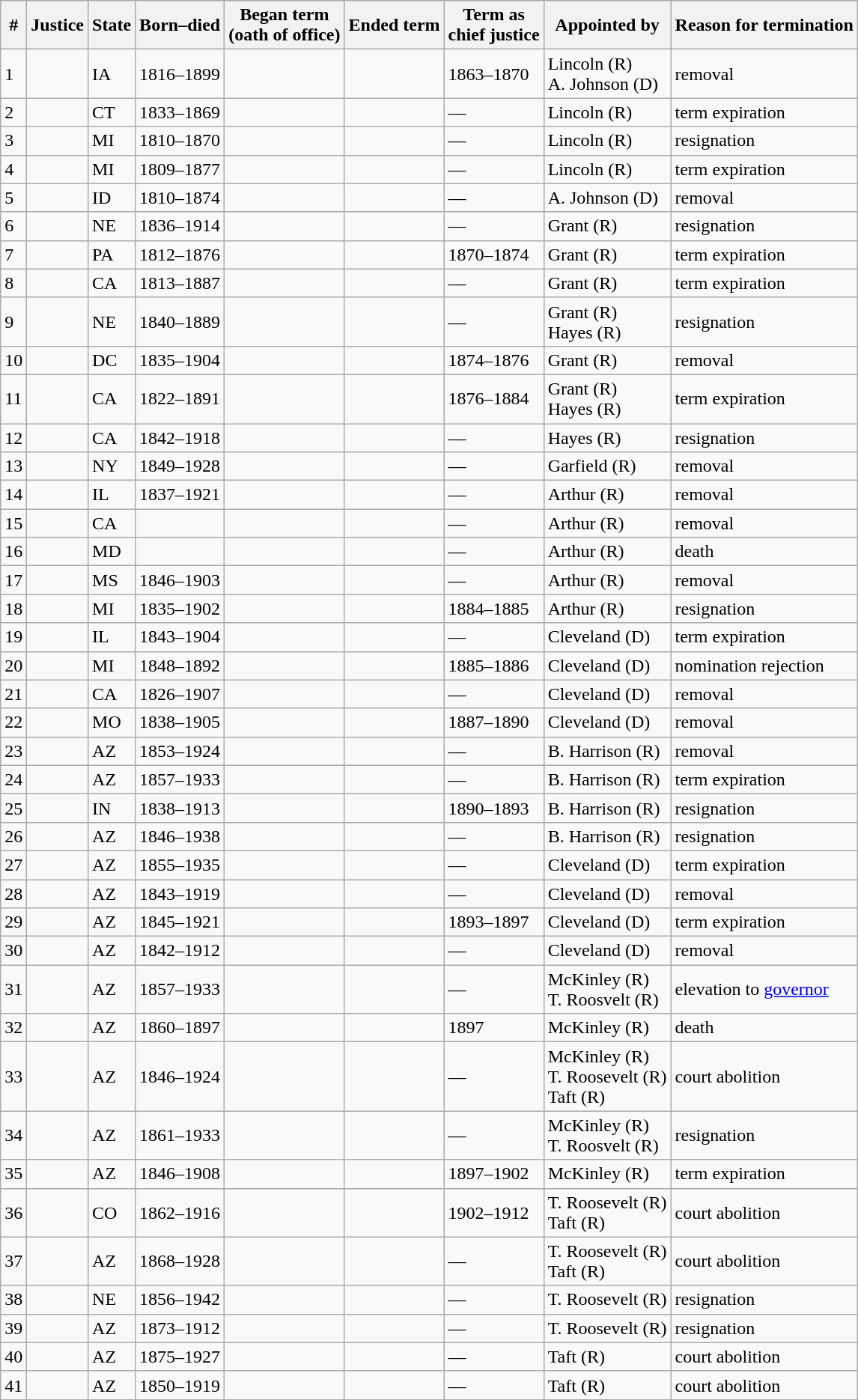<table class="sortable wikitable">
<tr>
<th>#</th>
<th>Justice</th>
<th>State</th>
<th>Born–died</th>
<th>Began term<br>(oath of office)</th>
<th>Ended term</th>
<th>Term as<br>chief justice</th>
<th>Appointed by</th>
<th>Reason for termination</th>
</tr>
<tr>
<td>1</td>
<td></td>
<td>IA</td>
<td>1816–1899</td>
<td></td>
<td></td>
<td>1863–1870</td>
<td>Lincoln (R)<br>A. Johnson (D)</td>
<td>removal</td>
</tr>
<tr>
<td>2</td>
<td></td>
<td>CT</td>
<td>1833–1869</td>
<td></td>
<td></td>
<td>—</td>
<td>Lincoln (R)</td>
<td>term expiration</td>
</tr>
<tr>
<td>3</td>
<td></td>
<td>MI</td>
<td>1810–1870</td>
<td></td>
<td></td>
<td>—</td>
<td>Lincoln (R)</td>
<td>resignation</td>
</tr>
<tr>
<td>4</td>
<td></td>
<td>MI</td>
<td>1809–1877</td>
<td></td>
<td></td>
<td>—</td>
<td>Lincoln (R)</td>
<td>term expiration</td>
</tr>
<tr>
<td>5</td>
<td></td>
<td>ID</td>
<td>1810–1874</td>
<td></td>
<td></td>
<td>—</td>
<td>A. Johnson (D)</td>
<td>removal</td>
</tr>
<tr>
<td>6</td>
<td></td>
<td>NE</td>
<td>1836–1914</td>
<td></td>
<td></td>
<td>—</td>
<td>Grant (R)</td>
<td>resignation</td>
</tr>
<tr>
<td>7</td>
<td></td>
<td>PA</td>
<td>1812–1876</td>
<td></td>
<td></td>
<td>1870–1874</td>
<td>Grant (R)</td>
<td>term expiration</td>
</tr>
<tr>
<td>8</td>
<td></td>
<td>CA</td>
<td>1813–1887</td>
<td></td>
<td></td>
<td>—</td>
<td>Grant (R)</td>
<td>term expiration</td>
</tr>
<tr>
<td>9</td>
<td></td>
<td>NE</td>
<td>1840–1889</td>
<td></td>
<td></td>
<td>—</td>
<td>Grant (R)<br>Hayes (R)</td>
<td>resignation</td>
</tr>
<tr>
<td>10</td>
<td></td>
<td>DC</td>
<td>1835–1904</td>
<td></td>
<td></td>
<td>1874–1876</td>
<td>Grant (R)</td>
<td>removal</td>
</tr>
<tr>
<td>11</td>
<td></td>
<td>CA</td>
<td>1822–1891</td>
<td></td>
<td></td>
<td>1876–1884</td>
<td>Grant (R)<br>Hayes (R)</td>
<td>term expiration</td>
</tr>
<tr>
<td>12</td>
<td></td>
<td>CA</td>
<td>1842–1918</td>
<td></td>
<td></td>
<td>—</td>
<td>Hayes (R)</td>
<td>resignation</td>
</tr>
<tr>
<td>13</td>
<td></td>
<td>NY</td>
<td>1849–1928</td>
<td></td>
<td></td>
<td>—</td>
<td>Garfield (R)</td>
<td>removal</td>
</tr>
<tr>
<td>14</td>
<td></td>
<td>IL</td>
<td>1837–1921</td>
<td></td>
<td></td>
<td>—</td>
<td>Arthur (R)</td>
<td>removal</td>
</tr>
<tr>
<td>15</td>
<td></td>
<td>CA</td>
<td></td>
<td></td>
<td></td>
<td>—</td>
<td>Arthur (R)</td>
<td>removal</td>
</tr>
<tr>
<td>16</td>
<td></td>
<td>MD</td>
<td></td>
<td></td>
<td></td>
<td>—</td>
<td>Arthur (R)</td>
<td>death</td>
</tr>
<tr>
<td>17</td>
<td></td>
<td>MS</td>
<td>1846–1903</td>
<td></td>
<td></td>
<td>—</td>
<td>Arthur (R)</td>
<td>removal</td>
</tr>
<tr>
<td>18</td>
<td></td>
<td>MI</td>
<td>1835–1902</td>
<td></td>
<td></td>
<td>1884–1885</td>
<td>Arthur (R)</td>
<td>resignation</td>
</tr>
<tr>
<td>19</td>
<td></td>
<td>IL</td>
<td>1843–1904</td>
<td></td>
<td></td>
<td>—</td>
<td>Cleveland (D)</td>
<td>term expiration</td>
</tr>
<tr>
<td>20</td>
<td></td>
<td>MI</td>
<td>1848–1892</td>
<td></td>
<td></td>
<td>1885–1886</td>
<td>Cleveland (D)</td>
<td>nomination rejection</td>
</tr>
<tr>
<td>21</td>
<td></td>
<td>CA</td>
<td>1826–1907</td>
<td></td>
<td></td>
<td>—</td>
<td>Cleveland (D)</td>
<td>removal</td>
</tr>
<tr>
<td>22</td>
<td></td>
<td>MO</td>
<td>1838–1905</td>
<td></td>
<td></td>
<td>1887–1890</td>
<td>Cleveland (D)</td>
<td>removal</td>
</tr>
<tr>
<td>23</td>
<td></td>
<td>AZ</td>
<td>1853–1924</td>
<td></td>
<td></td>
<td>—</td>
<td>B. Harrison (R)</td>
<td>removal</td>
</tr>
<tr>
<td>24</td>
<td></td>
<td>AZ</td>
<td>1857–1933</td>
<td></td>
<td></td>
<td>—</td>
<td>B. Harrison (R)</td>
<td>term expiration</td>
</tr>
<tr>
<td>25</td>
<td></td>
<td>IN</td>
<td>1838–1913</td>
<td></td>
<td></td>
<td>1890–1893</td>
<td>B. Harrison (R)</td>
<td>resignation</td>
</tr>
<tr>
<td>26</td>
<td></td>
<td>AZ</td>
<td>1846–1938</td>
<td></td>
<td></td>
<td>—</td>
<td>B. Harrison (R)</td>
<td>resignation</td>
</tr>
<tr>
<td>27</td>
<td></td>
<td>AZ</td>
<td>1855–1935</td>
<td></td>
<td></td>
<td>—</td>
<td>Cleveland (D)</td>
<td>term expiration</td>
</tr>
<tr>
<td>28</td>
<td></td>
<td>AZ</td>
<td>1843–1919</td>
<td></td>
<td></td>
<td>—</td>
<td>Cleveland (D)</td>
<td>removal</td>
</tr>
<tr>
<td>29</td>
<td></td>
<td>AZ</td>
<td>1845–1921</td>
<td></td>
<td></td>
<td>1893–1897</td>
<td>Cleveland (D)</td>
<td>term expiration</td>
</tr>
<tr>
<td>30</td>
<td></td>
<td>AZ</td>
<td>1842–1912</td>
<td></td>
<td></td>
<td>—</td>
<td>Cleveland (D)</td>
<td>removal</td>
</tr>
<tr>
<td>31</td>
<td></td>
<td>AZ</td>
<td>1857–1933</td>
<td></td>
<td></td>
<td>—</td>
<td>McKinley (R)<br>T. Roosvelt (R)</td>
<td>elevation to <a href='#'>governor</a></td>
</tr>
<tr>
<td>32</td>
<td></td>
<td>AZ</td>
<td>1860–1897</td>
<td></td>
<td></td>
<td>1897</td>
<td>McKinley (R)</td>
<td>death</td>
</tr>
<tr>
<td>33</td>
<td></td>
<td>AZ</td>
<td>1846–1924</td>
<td></td>
<td></td>
<td>—</td>
<td>McKinley (R)<br>T. Roosevelt (R)<br>Taft (R)</td>
<td>court abolition</td>
</tr>
<tr>
<td>34</td>
<td></td>
<td>AZ</td>
<td>1861–1933</td>
<td></td>
<td></td>
<td>—</td>
<td>McKinley (R)<br>T. Roosvelt (R)</td>
<td>resignation</td>
</tr>
<tr>
<td>35</td>
<td></td>
<td>AZ</td>
<td>1846–1908</td>
<td></td>
<td></td>
<td>1897–1902</td>
<td>McKinley (R)</td>
<td>term expiration</td>
</tr>
<tr>
<td>36</td>
<td></td>
<td>CO</td>
<td>1862–1916</td>
<td></td>
<td></td>
<td>1902–1912</td>
<td>T. Roosevelt (R)<br>Taft (R)</td>
<td>court abolition</td>
</tr>
<tr>
<td>37</td>
<td></td>
<td>AZ</td>
<td>1868–1928</td>
<td></td>
<td></td>
<td>—</td>
<td>T. Roosevelt (R)<br>Taft (R)</td>
<td>court abolition</td>
</tr>
<tr>
<td>38</td>
<td></td>
<td>NE</td>
<td>1856–1942</td>
<td></td>
<td></td>
<td>—</td>
<td>T. Roosevelt (R)</td>
<td>resignation</td>
</tr>
<tr>
<td>39</td>
<td></td>
<td>AZ</td>
<td>1873–1912</td>
<td></td>
<td></td>
<td>—</td>
<td>T. Roosevelt (R)</td>
<td>resignation</td>
</tr>
<tr>
<td>40</td>
<td></td>
<td>AZ</td>
<td>1875–1927</td>
<td></td>
<td></td>
<td>—</td>
<td>Taft (R)</td>
<td>court abolition</td>
</tr>
<tr>
<td>41</td>
<td></td>
<td>AZ</td>
<td>1850–1919</td>
<td></td>
<td></td>
<td>—</td>
<td>Taft (R)</td>
<td>court abolition</td>
</tr>
</table>
